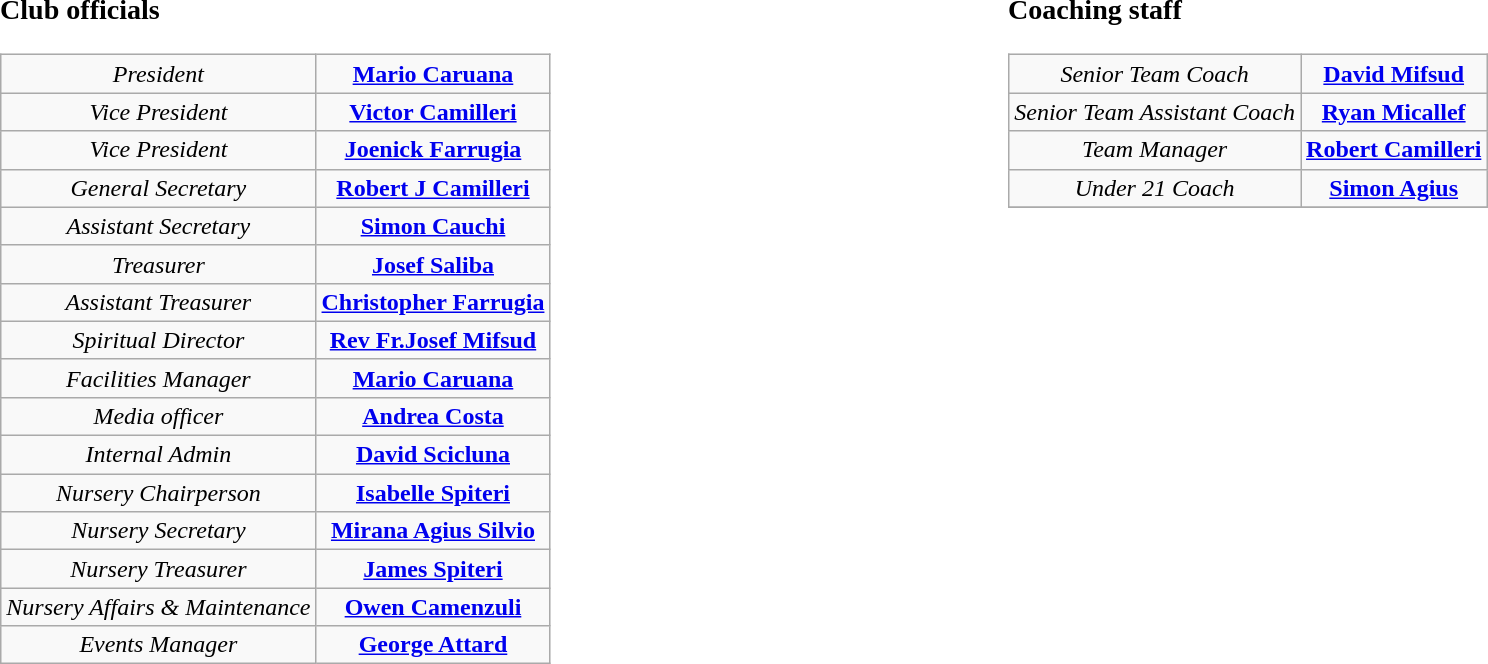<table -table style="width: 100%; text-align: left;" border="0" cellpadding="2" cellspacing="2">
<tr>
<td valign="top"><br><h3>Club officials</h3><table class="wikitable" style="text-align:center;">
<tr>
<td><em>President</em></td>
<td><strong><a href='#'>Mario Caruana</a></strong></td>
</tr>
<tr>
<td><em>Vice President</em></td>
<td><strong><a href='#'>Victor Camilleri</a></strong></td>
</tr>
<tr>
<td><em>Vice President</em></td>
<td><strong><a href='#'>Joenick Farrugia</a></strong></td>
</tr>
<tr>
<td><em>General Secretary</em></td>
<td><strong><a href='#'>Robert J Camilleri</a></strong></td>
</tr>
<tr>
<td><em>Assistant Secretary</em></td>
<td><strong><a href='#'>Simon Cauchi</a></strong></td>
</tr>
<tr>
<td><em>Treasurer</em></td>
<td><strong><a href='#'>Josef Saliba</a></strong></td>
</tr>
<tr>
<td><em>Assistant Treasurer</em></td>
<td><strong><a href='#'>Christopher Farrugia</a></strong></td>
</tr>
<tr>
<td><em>Spiritual Director</em></td>
<td><strong><a href='#'>Rev Fr.Josef Mifsud</a></strong></td>
</tr>
<tr>
<td><em>Facilities Manager</em></td>
<td><strong><a href='#'>Mario Caruana</a></strong></td>
</tr>
<tr>
<td><em>Media officer</em></td>
<td><strong><a href='#'>Andrea Costa</a></strong></td>
</tr>
<tr>
<td><em>Internal Admin</em></td>
<td><strong><a href='#'>David Scicluna</a></strong></td>
</tr>
<tr>
<td><em>Nursery Chairperson</em></td>
<td><strong><a href='#'>Isabelle Spiteri</a></strong></td>
</tr>
<tr>
<td><em>Nursery Secretary</em></td>
<td><strong><a href='#'>Mirana Agius Silvio</a></strong></td>
</tr>
<tr>
<td><em>Nursery Treasurer</em></td>
<td><strong><a href='#'>James Spiteri</a></strong></td>
</tr>
<tr>
<td><em>Nursery Affairs & Maintenance</em></td>
<td><strong><a href='#'>Owen Camenzuli</a></strong></td>
</tr>
<tr>
<td><em>Events Manager</em></td>
<td><strong><a href='#'>George Attard</a></strong></td>
</tr>
</table>
</td>
<td valign="top"><br><h3>Coaching staff</h3><table class="wikitable" style="text-align:center;">
<tr>
<td><em>Senior Team Coach</em></td>
<td><strong><a href='#'>David Mifsud</a></strong></td>
</tr>
<tr>
<td><em>Senior Team Assistant Coach</em></td>
<td><strong><a href='#'>Ryan Micallef</a></strong></td>
</tr>
<tr>
<td><em>Team Manager</em></td>
<td><strong><a href='#'>Robert Camilleri</a></strong></td>
</tr>
<tr>
<td><em>Under 21 Coach</em></td>
<td><strong><a href='#'>Simon Agius</a></strong></td>
</tr>
<tr>
</tr>
</table>
</td>
</tr>
</table>
